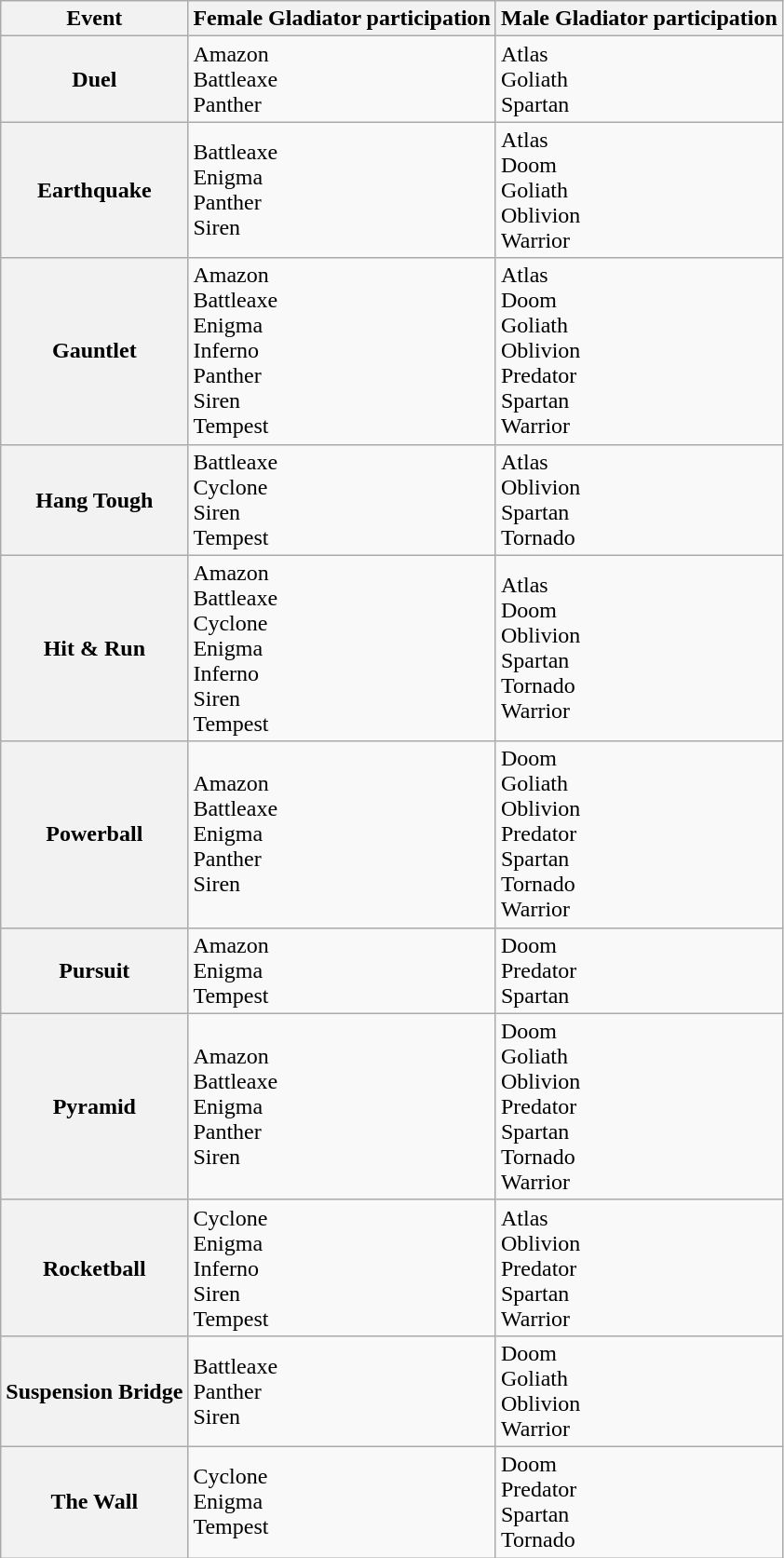<table class="wikitable">
<tr>
<th>Event</th>
<th>Female Gladiator participation</th>
<th>Male Gladiator participation</th>
</tr>
<tr>
<th>Duel</th>
<td>Amazon<br>Battleaxe<br>Panther</td>
<td>Atlas<br>Goliath<br>Spartan</td>
</tr>
<tr>
<th>Earthquake</th>
<td>Battleaxe<br>Enigma<br>Panther<br>Siren</td>
<td>Atlas<br>Doom<br>Goliath<br>Oblivion<br>Warrior</td>
</tr>
<tr>
<th>Gauntlet</th>
<td>Amazon<br>Battleaxe<br>Enigma<br>Inferno<br>Panther<br>Siren<br>Tempest</td>
<td>Atlas<br>Doom<br>Goliath<br>Oblivion<br>Predator<br>Spartan<br>Warrior</td>
</tr>
<tr>
<th>Hang Tough</th>
<td>Battleaxe<br>Cyclone<br>Siren<br>Tempest</td>
<td>Atlas<br>Oblivion<br>Spartan<br>Tornado</td>
</tr>
<tr>
<th>Hit & Run</th>
<td>Amazon<br>Battleaxe<br>Cyclone<br>Enigma<br>Inferno<br>Siren<br>Tempest</td>
<td>Atlas<br>Doom<br>Oblivion<br>Spartan<br>Tornado<br>Warrior</td>
</tr>
<tr>
<th>Powerball</th>
<td>Amazon<br>Battleaxe<br>Enigma<br>Panther<br>Siren</td>
<td>Doom<br>Goliath<br>Oblivion<br>Predator<br>Spartan<br>Tornado<br>Warrior</td>
</tr>
<tr>
<th>Pursuit</th>
<td>Amazon<br>Enigma<br>Tempest</td>
<td>Doom<br>Predator<br>Spartan</td>
</tr>
<tr>
<th>Pyramid</th>
<td>Amazon<br>Battleaxe<br>Enigma<br>Panther<br>Siren</td>
<td>Doom<br>Goliath<br>Oblivion<br>Predator<br>Spartan<br>Tornado<br>Warrior</td>
</tr>
<tr>
<th>Rocketball</th>
<td>Cyclone<br>Enigma<br>Inferno<br>Siren<br>Tempest</td>
<td>Atlas<br>Oblivion<br>Predator<br>Spartan<br>Warrior</td>
</tr>
<tr>
<th>Suspension Bridge</th>
<td>Battleaxe<br>Panther<br>Siren</td>
<td>Doom<br>Goliath<br>Oblivion<br>Warrior</td>
</tr>
<tr>
<th>The Wall</th>
<td>Cyclone<br>Enigma<br>Tempest</td>
<td>Doom<br>Predator<br>Spartan<br>Tornado</td>
</tr>
</table>
